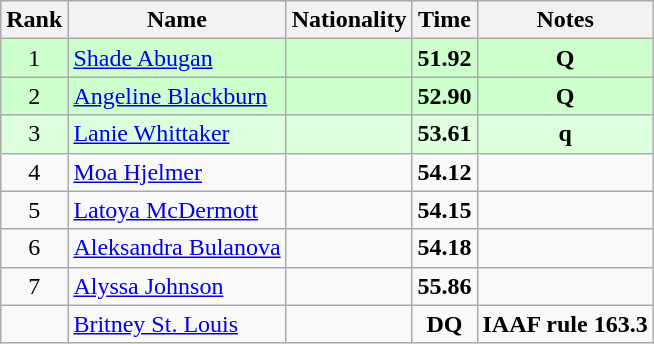<table class="wikitable sortable" style="text-align:center">
<tr>
<th>Rank</th>
<th>Name</th>
<th>Nationality</th>
<th>Time</th>
<th>Notes</th>
</tr>
<tr bgcolor=ccffcc>
<td>1</td>
<td align=left><a href='#'>Shade Abugan</a></td>
<td align=left></td>
<td><strong>51.92</strong></td>
<td><strong>Q</strong></td>
</tr>
<tr bgcolor=ccffcc>
<td>2</td>
<td align=left><a href='#'>Angeline Blackburn</a></td>
<td align=left></td>
<td><strong>52.90</strong></td>
<td><strong>Q</strong></td>
</tr>
<tr bgcolor=ddffdd>
<td>3</td>
<td align=left><a href='#'>Lanie Whittaker</a></td>
<td align=left></td>
<td><strong>53.61</strong></td>
<td><strong>q</strong></td>
</tr>
<tr>
<td>4</td>
<td align=left><a href='#'>Moa Hjelmer</a></td>
<td align=left></td>
<td><strong>54.12</strong></td>
<td></td>
</tr>
<tr>
<td>5</td>
<td align=left><a href='#'>Latoya McDermott</a></td>
<td align=left></td>
<td><strong>54.15</strong></td>
<td></td>
</tr>
<tr>
<td>6</td>
<td align=left><a href='#'>Aleksandra Bulanova</a></td>
<td align=left></td>
<td><strong>54.18</strong></td>
<td></td>
</tr>
<tr>
<td>7</td>
<td align=left><a href='#'>Alyssa Johnson</a></td>
<td align=left></td>
<td><strong>55.86</strong></td>
<td></td>
</tr>
<tr>
<td></td>
<td align=left><a href='#'>Britney St. Louis</a></td>
<td align=left></td>
<td><strong>DQ</strong></td>
<td><strong>IAAF rule 163.3</strong></td>
</tr>
</table>
